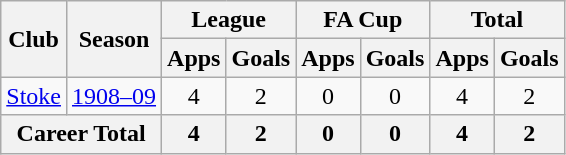<table class="wikitable" style="text-align: center;">
<tr>
<th rowspan="2">Club</th>
<th rowspan="2">Season</th>
<th colspan="2">League</th>
<th colspan="2">FA Cup</th>
<th colspan="2">Total</th>
</tr>
<tr>
<th>Apps</th>
<th>Goals</th>
<th>Apps</th>
<th>Goals</th>
<th>Apps</th>
<th>Goals</th>
</tr>
<tr>
<td><a href='#'>Stoke</a></td>
<td><a href='#'>1908–09</a></td>
<td>4</td>
<td>2</td>
<td>0</td>
<td>0</td>
<td>4</td>
<td>2</td>
</tr>
<tr>
<th colspan="2">Career Total</th>
<th>4</th>
<th>2</th>
<th>0</th>
<th>0</th>
<th>4</th>
<th>2</th>
</tr>
</table>
